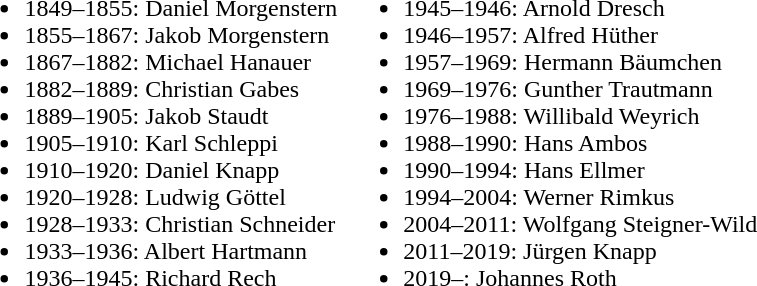<table>
<tr>
<td valign="top"><br><ul><li>1849–1855: Daniel Morgenstern</li><li>1855–1867: Jakob Morgenstern</li><li>1867–1882: Michael Hanauer</li><li>1882–1889: Christian Gabes</li><li>1889–1905: Jakob Staudt</li><li>1905–1910: Karl Schleppi</li><li>1910–1920: Daniel Knapp</li><li>1920–1928: Ludwig Göttel</li><li>1928–1933: Christian Schneider</li><li>1933–1936: Albert Hartmann</li><li>1936–1945: Richard Rech</li></ul></td>
<td valign="top"><br><ul><li>1945–1946: Arnold Dresch</li><li>1946–1957: Alfred Hüther</li><li>1957–1969: Hermann Bäumchen</li><li>1969–1976: Gunther Trautmann</li><li>1976–1988: Willibald Weyrich</li><li>1988–1990: Hans Ambos</li><li>1990–1994: Hans Ellmer</li><li>1994–2004: Werner Rimkus</li><li>2004–2011: Wolfgang Steigner-Wild</li><li>2011–2019: Jürgen Knapp</li><li>2019–: Johannes Roth</li></ul></td>
</tr>
</table>
